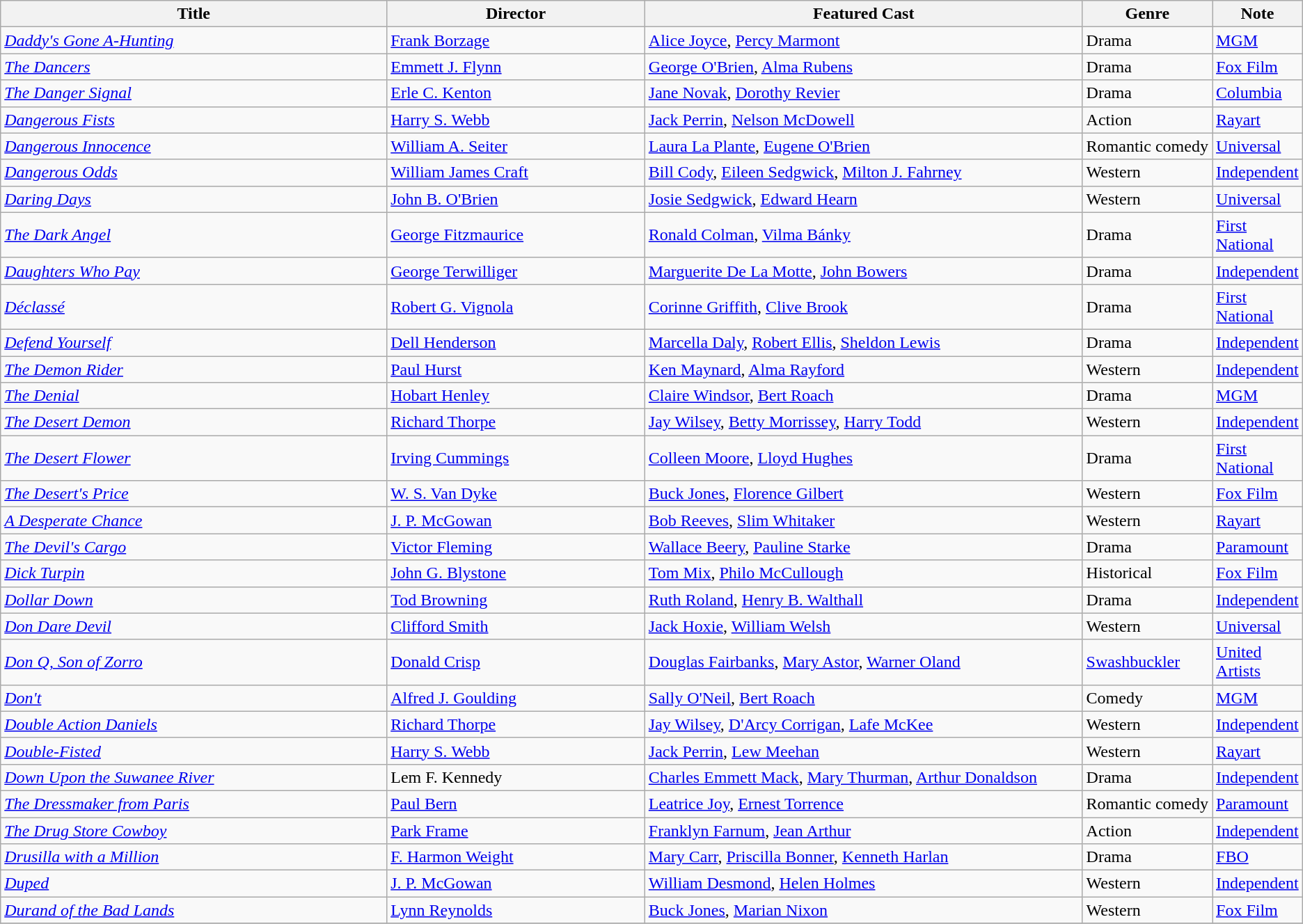<table class="wikitable">
<tr>
<th style="width:30%;">Title</th>
<th style="width:20%;">Director</th>
<th style="width:34%;">Featured Cast</th>
<th style="width:10%;">Genre</th>
<th style="width:10%;">Note</th>
</tr>
<tr>
<td><em><a href='#'>Daddy's Gone A-Hunting</a></em></td>
<td><a href='#'>Frank Borzage</a></td>
<td><a href='#'>Alice Joyce</a>, <a href='#'>Percy Marmont</a></td>
<td>Drama</td>
<td><a href='#'>MGM</a></td>
</tr>
<tr>
<td><em><a href='#'>The Dancers</a></em></td>
<td><a href='#'>Emmett J. Flynn</a></td>
<td><a href='#'>George O'Brien</a>, <a href='#'>Alma Rubens</a></td>
<td>Drama</td>
<td><a href='#'>Fox Film</a></td>
</tr>
<tr>
<td><em><a href='#'>The Danger Signal</a></em></td>
<td><a href='#'>Erle C. Kenton</a></td>
<td><a href='#'>Jane Novak</a>, <a href='#'>Dorothy Revier</a></td>
<td>Drama</td>
<td><a href='#'>Columbia</a></td>
</tr>
<tr>
<td><em><a href='#'>Dangerous Fists</a></em></td>
<td><a href='#'>Harry S. Webb</a></td>
<td><a href='#'>Jack Perrin</a>, <a href='#'>Nelson McDowell</a></td>
<td>Action</td>
<td><a href='#'>Rayart</a></td>
</tr>
<tr>
<td><em><a href='#'>Dangerous Innocence</a></em></td>
<td><a href='#'>William A. Seiter</a></td>
<td><a href='#'>Laura La Plante</a>, <a href='#'>Eugene O'Brien</a></td>
<td>Romantic comedy</td>
<td><a href='#'>Universal</a></td>
</tr>
<tr>
<td><em><a href='#'>Dangerous Odds</a></em></td>
<td><a href='#'>William James Craft</a></td>
<td><a href='#'>Bill Cody</a>, <a href='#'>Eileen Sedgwick</a>, <a href='#'>Milton J. Fahrney</a></td>
<td>Western</td>
<td><a href='#'>Independent</a></td>
</tr>
<tr>
<td><em><a href='#'>Daring Days</a></em></td>
<td><a href='#'>John B. O'Brien</a></td>
<td><a href='#'>Josie Sedgwick</a>, <a href='#'>Edward Hearn</a></td>
<td>Western</td>
<td><a href='#'>Universal</a></td>
</tr>
<tr>
<td><em><a href='#'>The Dark Angel</a></em></td>
<td><a href='#'>George Fitzmaurice</a></td>
<td><a href='#'>Ronald Colman</a>, <a href='#'>Vilma Bánky</a></td>
<td>Drama</td>
<td><a href='#'>First National</a></td>
</tr>
<tr>
<td><em><a href='#'>Daughters Who Pay</a></em></td>
<td><a href='#'>George Terwilliger</a></td>
<td><a href='#'>Marguerite De La Motte</a>, <a href='#'>John Bowers</a></td>
<td>Drama</td>
<td><a href='#'>Independent</a></td>
</tr>
<tr>
<td><em><a href='#'>Déclassé</a></em></td>
<td><a href='#'>Robert G. Vignola</a></td>
<td><a href='#'>Corinne Griffith</a>, <a href='#'>Clive Brook</a></td>
<td>Drama</td>
<td><a href='#'>First National</a></td>
</tr>
<tr>
<td><em><a href='#'>Defend Yourself</a></em></td>
<td><a href='#'>Dell Henderson</a></td>
<td><a href='#'>Marcella Daly</a>, <a href='#'>Robert Ellis</a>, <a href='#'>Sheldon Lewis</a></td>
<td>Drama</td>
<td><a href='#'>Independent</a></td>
</tr>
<tr>
<td><em><a href='#'>The Demon Rider</a></em></td>
<td><a href='#'>Paul Hurst</a></td>
<td><a href='#'>Ken Maynard</a>, <a href='#'>Alma Rayford</a></td>
<td>Western</td>
<td><a href='#'>Independent</a></td>
</tr>
<tr>
<td><em><a href='#'>The Denial</a></em></td>
<td><a href='#'>Hobart Henley</a></td>
<td><a href='#'>Claire Windsor</a>, <a href='#'>Bert Roach</a></td>
<td>Drama</td>
<td><a href='#'>MGM</a></td>
</tr>
<tr>
<td><em><a href='#'>The Desert Demon</a></em></td>
<td><a href='#'>Richard Thorpe</a></td>
<td><a href='#'>Jay Wilsey</a>, <a href='#'>Betty Morrissey</a>, <a href='#'>Harry Todd</a></td>
<td>Western</td>
<td><a href='#'>Independent</a></td>
</tr>
<tr>
<td><em><a href='#'>The Desert Flower</a></em></td>
<td><a href='#'>Irving Cummings</a></td>
<td><a href='#'>Colleen Moore</a>, <a href='#'>Lloyd Hughes</a></td>
<td>Drama</td>
<td><a href='#'>First National</a></td>
</tr>
<tr>
<td><em><a href='#'>The Desert's Price</a></em></td>
<td><a href='#'>W. S. Van Dyke</a></td>
<td><a href='#'>Buck Jones</a>, <a href='#'>Florence Gilbert</a></td>
<td>Western</td>
<td><a href='#'>Fox Film</a></td>
</tr>
<tr>
<td><em><a href='#'>A Desperate Chance</a></em></td>
<td><a href='#'>J. P. McGowan</a></td>
<td><a href='#'>Bob Reeves</a>, <a href='#'>Slim Whitaker</a></td>
<td>Western</td>
<td><a href='#'>Rayart</a></td>
</tr>
<tr>
<td><em><a href='#'>The Devil's Cargo</a></em></td>
<td><a href='#'>Victor Fleming</a></td>
<td><a href='#'>Wallace Beery</a>, <a href='#'>Pauline Starke</a></td>
<td>Drama</td>
<td><a href='#'>Paramount</a></td>
</tr>
<tr>
<td><em><a href='#'>Dick Turpin</a></em></td>
<td><a href='#'>John G. Blystone</a></td>
<td><a href='#'>Tom Mix</a>, <a href='#'>Philo McCullough</a></td>
<td>Historical</td>
<td><a href='#'>Fox Film</a></td>
</tr>
<tr>
<td><em><a href='#'>Dollar Down</a></em></td>
<td><a href='#'>Tod Browning</a></td>
<td><a href='#'>Ruth Roland</a>, <a href='#'>Henry B. Walthall</a></td>
<td>Drama</td>
<td><a href='#'>Independent</a></td>
</tr>
<tr>
<td><em><a href='#'>Don Dare Devil</a></em></td>
<td><a href='#'>Clifford Smith</a></td>
<td><a href='#'>Jack Hoxie</a>, <a href='#'>William Welsh</a></td>
<td>Western</td>
<td><a href='#'>Universal</a></td>
</tr>
<tr>
<td><em><a href='#'>Don Q, Son of Zorro</a></em></td>
<td><a href='#'>Donald Crisp</a></td>
<td><a href='#'>Douglas Fairbanks</a>, <a href='#'>Mary Astor</a>, <a href='#'>Warner Oland</a></td>
<td><a href='#'>Swashbuckler</a></td>
<td><a href='#'>United Artists</a></td>
</tr>
<tr>
<td><em><a href='#'>Don't</a></em></td>
<td><a href='#'>Alfred J. Goulding</a></td>
<td><a href='#'>Sally O'Neil</a>, <a href='#'>Bert Roach</a></td>
<td>Comedy</td>
<td><a href='#'>MGM</a></td>
</tr>
<tr>
<td><em><a href='#'>Double Action Daniels</a></em></td>
<td><a href='#'>Richard Thorpe</a></td>
<td><a href='#'>Jay Wilsey</a>, <a href='#'>D'Arcy Corrigan</a>, <a href='#'>Lafe McKee</a></td>
<td>Western</td>
<td><a href='#'>Independent</a></td>
</tr>
<tr>
<td><em><a href='#'>Double-Fisted</a></em></td>
<td><a href='#'>Harry S. Webb</a></td>
<td><a href='#'>Jack Perrin</a>, <a href='#'>Lew Meehan</a></td>
<td>Western</td>
<td><a href='#'>Rayart</a></td>
</tr>
<tr>
<td><em><a href='#'>Down Upon the Suwanee River</a></em></td>
<td>Lem F. Kennedy</td>
<td><a href='#'>Charles Emmett Mack</a>, <a href='#'>Mary Thurman</a>, <a href='#'>Arthur Donaldson</a></td>
<td>Drama</td>
<td><a href='#'>Independent</a></td>
</tr>
<tr>
<td><em><a href='#'>The Dressmaker from Paris</a></em></td>
<td><a href='#'>Paul Bern</a></td>
<td><a href='#'>Leatrice Joy</a>, <a href='#'>Ernest Torrence</a></td>
<td>Romantic comedy</td>
<td><a href='#'>Paramount</a></td>
</tr>
<tr>
<td><em><a href='#'>The Drug Store Cowboy</a></em></td>
<td><a href='#'>Park Frame</a></td>
<td><a href='#'>Franklyn Farnum</a>, <a href='#'>Jean Arthur</a></td>
<td>Action</td>
<td><a href='#'>Independent</a></td>
</tr>
<tr>
<td><em><a href='#'>Drusilla with a Million</a></em></td>
<td><a href='#'>F. Harmon Weight</a></td>
<td><a href='#'>Mary Carr</a>, <a href='#'>Priscilla Bonner</a>, <a href='#'>Kenneth Harlan</a></td>
<td>Drama</td>
<td><a href='#'>FBO</a></td>
</tr>
<tr>
<td><em><a href='#'>Duped</a></em></td>
<td><a href='#'>J. P. McGowan</a></td>
<td><a href='#'>William Desmond</a>, <a href='#'>Helen Holmes</a></td>
<td>Western</td>
<td><a href='#'>Independent</a></td>
</tr>
<tr>
<td><em><a href='#'>Durand of the Bad Lands</a></em></td>
<td><a href='#'>Lynn Reynolds</a></td>
<td><a href='#'>Buck Jones</a>, <a href='#'>Marian Nixon</a></td>
<td>Western</td>
<td><a href='#'>Fox Film</a></td>
</tr>
<tr>
</tr>
</table>
